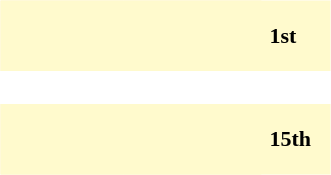<table border = "0" style = "float:right;">
<tr>
<td></td>
</tr>
<tr>
<td><div><br><table cellspacing="0" style="width: 220px; background:#fffacd;">
<tr>
<td style="width: 80px; height: 45px; background:#fffacd; "></td>
<td style="width: 90px; height: 45px; background:#fffacd; "></td>
<td style="font-size:11pt; padding: 4pt; line-height: 1.25em; color:black;"><strong>1st</strong></td>
</tr>
</table>
</div></td>
</tr>
<tr>
<td><div><br><table cellspacing="0" style="width: 220px; background:#fffacd;">
<tr>
<td style="width: 80px; height: 45px; background:#fffacd; "></td>
<td style="width: 90px; height: 45px; background:#fffacd; "></td>
<td style="font-size:11pt; padding: 4pt; line-height: 1.25em; color:black;"><strong>15th</strong></td>
</tr>
</table>
</div></td>
</tr>
</table>
